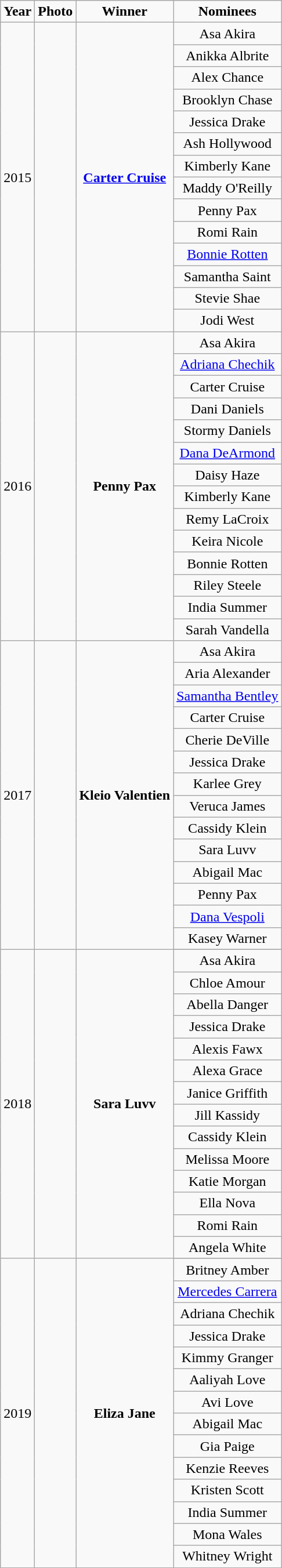<table class=wikitable>
<tr>
<td align=center><strong>Year</strong></td>
<td align=center><strong>Photo</strong></td>
<td align=center><strong>Winner<br></strong></td>
<td align=center><strong>Nominees<br></strong></td>
</tr>
<tr>
<td rowspan=14 align=center>2015</td>
<td rowspan=14 align=center></td>
<td rowspan=14 align=center><strong><a href='#'>Carter Cruise</a></strong><br></td>
<td align=center>Asa Akira<br></td>
</tr>
<tr>
<td align=center>Anikka Albrite<br></td>
</tr>
<tr>
<td align=center>Alex Chance<br></td>
</tr>
<tr>
<td align=center>Brooklyn Chase<br></td>
</tr>
<tr>
<td align=center>Jessica Drake<br></td>
</tr>
<tr>
<td align=center>Ash Hollywood<br></td>
</tr>
<tr>
<td align=center>Kimberly Kane<br></td>
</tr>
<tr>
<td align=center>Maddy O'Reilly<br></td>
</tr>
<tr>
<td align=center>Penny Pax<br></td>
</tr>
<tr>
<td align=center>Romi Rain<br></td>
</tr>
<tr>
<td align=center><a href='#'>Bonnie Rotten</a><br></td>
</tr>
<tr>
<td align=center>Samantha Saint<br></td>
</tr>
<tr>
<td align=center>Stevie Shae<br></td>
</tr>
<tr>
<td align=center>Jodi West<br></td>
</tr>
<tr>
<td rowspan=14 align=center>2016</td>
<td rowspan=14 align=center></td>
<td rowspan=14 align=center><strong>Penny Pax</strong><br></td>
<td align=center>Asa Akira<br></td>
</tr>
<tr>
<td align=center><a href='#'>Adriana Chechik</a><br></td>
</tr>
<tr>
<td align=center>Carter Cruise<br></td>
</tr>
<tr>
<td align=center>Dani Daniels<br></td>
</tr>
<tr>
<td align=center>Stormy Daniels<br></td>
</tr>
<tr>
<td align=center><a href='#'>Dana DeArmond</a><br></td>
</tr>
<tr>
<td align=center>Daisy Haze<br></td>
</tr>
<tr>
<td align=center>Kimberly Kane<br></td>
</tr>
<tr>
<td align=center>Remy LaCroix<br></td>
</tr>
<tr>
<td align=center>Keira Nicole<br></td>
</tr>
<tr>
<td align=center>Bonnie Rotten<br></td>
</tr>
<tr>
<td align=center>Riley Steele<br></td>
</tr>
<tr>
<td align=center>India Summer<br></td>
</tr>
<tr>
<td align=center>Sarah Vandella<br></td>
</tr>
<tr>
<td rowspan=14 align=center>2017</td>
<td rowspan=14 align=center></td>
<td rowspan=14 align=center><strong>Kleio Valentien</strong><br></td>
<td align=center>Asa Akira<br></td>
</tr>
<tr>
<td align=center>Aria Alexander<br></td>
</tr>
<tr>
<td align=center><a href='#'>Samantha Bentley</a><br></td>
</tr>
<tr>
<td align=center>Carter Cruise<br></td>
</tr>
<tr>
<td align=center>Cherie DeVille<br></td>
</tr>
<tr>
<td align=center>Jessica Drake<br></td>
</tr>
<tr>
<td align=center>Karlee Grey<br></td>
</tr>
<tr>
<td align=center>Veruca James<br></td>
</tr>
<tr>
<td align=center>Cassidy Klein<br></td>
</tr>
<tr>
<td align=center>Sara Luvv<br></td>
</tr>
<tr>
<td align=center>Abigail Mac<br></td>
</tr>
<tr>
<td align=center>Penny Pax<br></td>
</tr>
<tr>
<td align=center><a href='#'>Dana Vespoli</a><br></td>
</tr>
<tr>
<td align=center>Kasey Warner<br></td>
</tr>
<tr>
<td rowspan=15 align=center>2018</td>
<td rowspan=15 align=center></td>
<td rowspan=15 align=center><strong>Sara Luvv</strong><br></td>
</tr>
<tr>
<td align=center>Asa Akira<br></td>
</tr>
<tr>
<td align=center>Chloe Amour<br></td>
</tr>
<tr>
<td align=center>Abella Danger<br></td>
</tr>
<tr>
<td align=center>Jessica Drake<br></td>
</tr>
<tr>
<td align=center>Alexis Fawx<br></td>
</tr>
<tr>
<td align=center>Alexa Grace<br></td>
</tr>
<tr>
<td align=center>Janice Griffith<br></td>
</tr>
<tr>
<td align=center>Jill Kassidy<br></td>
</tr>
<tr>
<td align=center>Cassidy Klein<br></td>
</tr>
<tr>
<td align=center>Melissa Moore<br></td>
</tr>
<tr>
<td align=center>Katie Morgan<br></td>
</tr>
<tr>
<td align=center>Ella Nova<br></td>
</tr>
<tr>
<td align=center>Romi Rain<br></td>
</tr>
<tr>
<td align=center>Angela White<br></td>
</tr>
<tr>
<td rowspan=15 align=center>2019</td>
<td rowspan=15 align=center></td>
<td rowspan=15 align=center><strong>Eliza Jane</strong><br></td>
</tr>
<tr>
<td align=center>Britney Amber<br></td>
</tr>
<tr>
<td align=center><a href='#'>Mercedes Carrera</a><br></td>
</tr>
<tr>
<td align=center>Adriana Chechik<br></td>
</tr>
<tr>
<td align=center>Jessica Drake<br></td>
</tr>
<tr>
<td align=center>Kimmy Granger<br></td>
</tr>
<tr>
<td align=center>Aaliyah Love<br></td>
</tr>
<tr>
<td align=center>Avi Love<br></td>
</tr>
<tr>
<td align=center>Abigail Mac<br></td>
</tr>
<tr>
<td align=center>Gia Paige<br></td>
</tr>
<tr>
<td align=center>Kenzie Reeves<br></td>
</tr>
<tr>
<td align=center>Kristen Scott<br></td>
</tr>
<tr>
<td align=center>India Summer<br></td>
</tr>
<tr>
<td align=center>Mona Wales<br></td>
</tr>
<tr>
<td align=center>Whitney Wright<br></td>
</tr>
</table>
